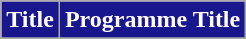<table class="wikitable plainrowheaders">
<tr>
<th scope="col" style="background:#18178D; color:white;">Title</th>
<th scope="col" style="background:#18178D; color:white;">Programme Title</th>
</tr>
<tr>
</tr>
</table>
